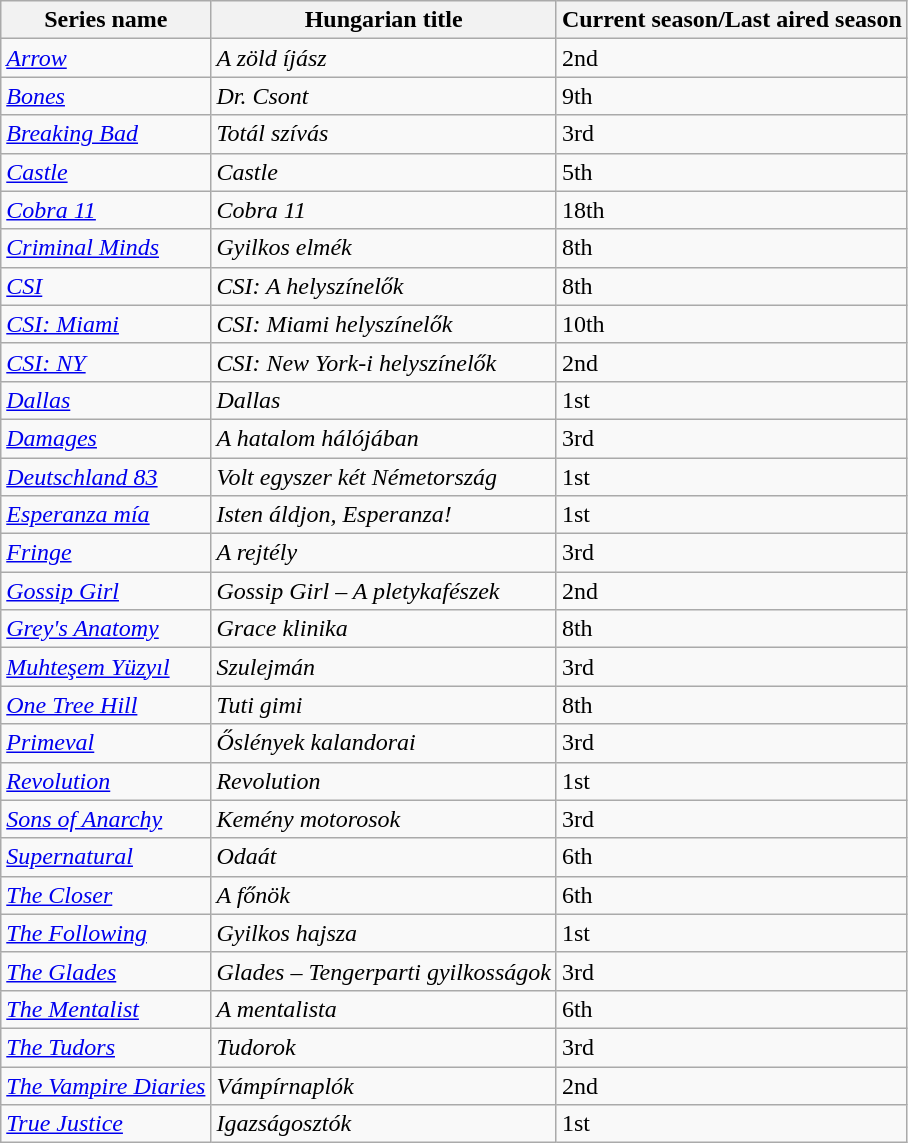<table class="wikitable">
<tr>
<th>Series name</th>
<th>Hungarian title</th>
<th>Current season/Last aired season</th>
</tr>
<tr>
<td><em><a href='#'>Arrow</a></em></td>
<td><em>A zöld íjász</em></td>
<td>2nd</td>
</tr>
<tr>
<td><em><a href='#'>Bones</a></em></td>
<td><em>Dr. Csont</em></td>
<td>9th</td>
</tr>
<tr>
<td><em><a href='#'>Breaking Bad</a></em></td>
<td><em>Totál szívás</em></td>
<td>3rd</td>
</tr>
<tr>
<td><em><a href='#'>Castle</a></em></td>
<td><em>Castle</em></td>
<td>5th</td>
</tr>
<tr>
<td><em><a href='#'>Cobra 11</a></em></td>
<td><em>Cobra 11</em></td>
<td>18th</td>
</tr>
<tr>
<td><em><a href='#'>Criminal Minds</a></em></td>
<td><em>Gyilkos elmék</em></td>
<td>8th</td>
</tr>
<tr>
<td><em><a href='#'>CSI</a></em></td>
<td><em>CSI: A helyszínelők</em></td>
<td>8th</td>
</tr>
<tr>
<td><em><a href='#'>CSI: Miami</a></em></td>
<td><em>CSI: Miami helyszínelők</em></td>
<td>10th</td>
</tr>
<tr>
<td><em><a href='#'>CSI: NY</a></em></td>
<td><em>CSI: New York-i helyszínelők</em></td>
<td>2nd</td>
</tr>
<tr>
<td><em><a href='#'>Dallas</a></em></td>
<td><em>Dallas</em></td>
<td>1st</td>
</tr>
<tr>
<td><em><a href='#'>Damages</a></em></td>
<td><em>A hatalom hálójában</em></td>
<td>3rd</td>
</tr>
<tr>
<td><em><a href='#'>Deutschland 83</a></em></td>
<td><em>Volt egyszer két Németország</em></td>
<td>1st</td>
</tr>
<tr>
<td><em><a href='#'>Esperanza mía</a></em></td>
<td><em>Isten áldjon, Esperanza!</em></td>
<td>1st</td>
</tr>
<tr>
<td><em><a href='#'>Fringe</a></em></td>
<td><em>A rejtély</em></td>
<td>3rd</td>
</tr>
<tr>
<td><em><a href='#'>Gossip Girl</a></em></td>
<td><em>Gossip Girl – A pletykafészek</em></td>
<td>2nd</td>
</tr>
<tr>
<td><em><a href='#'>Grey's Anatomy</a></em></td>
<td><em>Grace klinika</em></td>
<td>8th</td>
</tr>
<tr>
<td><em><a href='#'>Muhteşem Yüzyıl</a></em></td>
<td><em>Szulejmán</em></td>
<td>3rd</td>
</tr>
<tr>
<td><em><a href='#'>One Tree Hill</a></em></td>
<td><em>Tuti gimi</em></td>
<td>8th</td>
</tr>
<tr>
<td><em><a href='#'>Primeval</a></em></td>
<td><em>Őslények kalandorai</em></td>
<td>3rd</td>
</tr>
<tr>
<td><em><a href='#'>Revolution</a></em></td>
<td><em>Revolution</em></td>
<td>1st</td>
</tr>
<tr>
<td><em><a href='#'>Sons of Anarchy</a></em></td>
<td><em>Kemény motorosok</em></td>
<td>3rd</td>
</tr>
<tr>
<td><em><a href='#'>Supernatural</a></em></td>
<td><em>Odaát</em></td>
<td>6th</td>
</tr>
<tr>
<td><em><a href='#'>The Closer</a></em></td>
<td><em>A főnök</em></td>
<td>6th</td>
</tr>
<tr>
<td><em><a href='#'>The Following</a></em></td>
<td><em>Gyilkos hajsza</em></td>
<td>1st</td>
</tr>
<tr>
<td><em><a href='#'>The Glades</a></em></td>
<td><em>Glades – Tengerparti gyilkosságok</em></td>
<td>3rd</td>
</tr>
<tr>
<td><em><a href='#'>The Mentalist</a></em></td>
<td><em>A mentalista</em></td>
<td>6th</td>
</tr>
<tr>
<td><em><a href='#'>The Tudors</a></em></td>
<td><em>Tudorok</em></td>
<td>3rd</td>
</tr>
<tr>
<td><em><a href='#'>The Vampire Diaries</a></em></td>
<td><em>Vámpírnaplók</em></td>
<td>2nd</td>
</tr>
<tr>
<td><em><a href='#'>True Justice</a></em></td>
<td><em>Igazságosztók</em></td>
<td>1st</td>
</tr>
</table>
